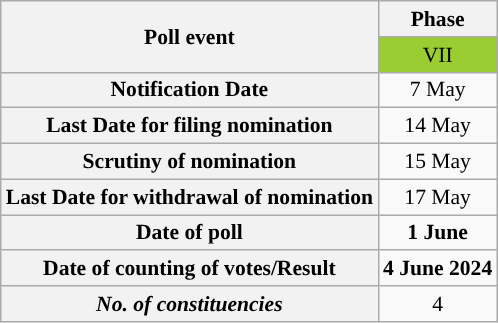<table class="wikitable" style="text-align:center;margin:auto;font-size:90%;">
<tr>
<th rowspan=2>Poll event</th>
<th>Phase</th>
</tr>
<tr>
<td bgcolor=#9ACD32>VII</td>
</tr>
<tr>
<th>Notification Date</th>
<td>7 May</td>
</tr>
<tr>
<th>Last Date for filing nomination</th>
<td>14 May</td>
</tr>
<tr>
<th>Scrutiny of nomination</th>
<td>15 May</td>
</tr>
<tr>
<th>Last Date for withdrawal of nomination</th>
<td>17 May</td>
</tr>
<tr>
<th>Date of poll</th>
<td><strong>1 June</strong></td>
</tr>
<tr>
<th>Date of counting of votes/Result</th>
<td><strong>4 June 2024</strong></td>
</tr>
<tr>
<th><strong><em>No. of constituencies</em></strong></th>
<td>4</td>
</tr>
</table>
